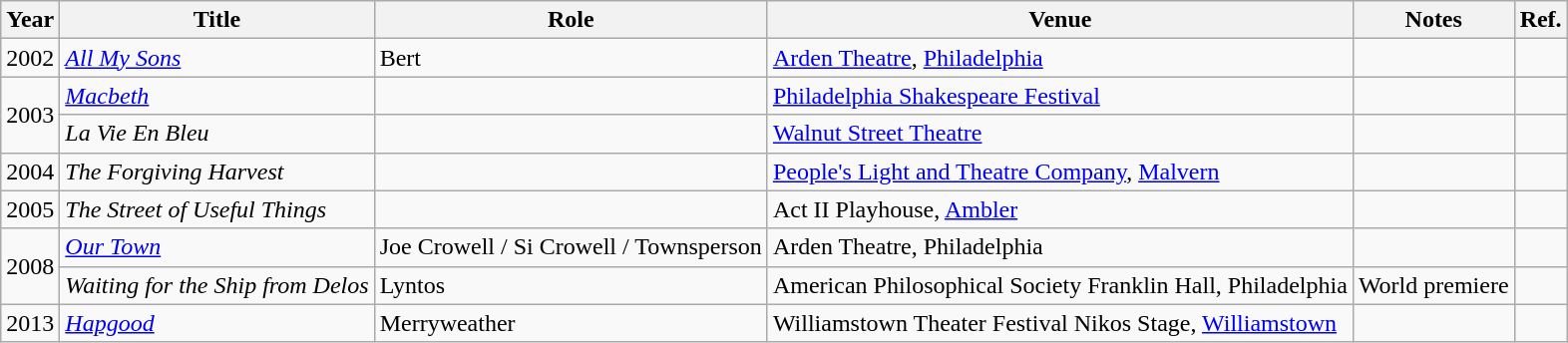<table class="wikitable">
<tr>
<th>Year</th>
<th>Title</th>
<th>Role</th>
<th>Venue</th>
<th>Notes</th>
<th>Ref.</th>
</tr>
<tr>
<td>2002</td>
<td><em><a href='#'>All My Sons</a></em></td>
<td>Bert</td>
<td><a href='#'>Arden Theatre</a>, <a href='#'>Philadelphia</a></td>
<td></td>
<td></td>
</tr>
<tr>
<td rowspan="2">2003</td>
<td><em><a href='#'>Macbeth</a></em></td>
<td></td>
<td><a href='#'>Philadelphia Shakespeare Festival</a></td>
<td></td>
<td></td>
</tr>
<tr>
<td><em>La Vie En Bleu</em></td>
<td></td>
<td><a href='#'>Walnut Street Theatre</a></td>
<td></td>
<td></td>
</tr>
<tr>
<td>2004</td>
<td><em>The Forgiving Harvest</em></td>
<td></td>
<td><a href='#'>People's Light and Theatre Company</a>, <a href='#'>Malvern</a></td>
<td></td>
<td></td>
</tr>
<tr>
<td>2005</td>
<td><em>The Street of Useful Things</em></td>
<td></td>
<td>Act II Playhouse, <a href='#'>Ambler</a></td>
<td></td>
<td></td>
</tr>
<tr>
<td rowspan="2">2008</td>
<td><em><a href='#'>Our Town</a></em></td>
<td>Joe Crowell / Si Crowell / Townsperson</td>
<td>Arden Theatre, Philadelphia</td>
<td></td>
<td></td>
</tr>
<tr>
<td><em>Waiting for the Ship from Delos</em></td>
<td>Lyntos</td>
<td>American Philosophical Society Franklin Hall, Philadelphia</td>
<td>World premiere</td>
<td></td>
</tr>
<tr>
<td>2013</td>
<td><em><a href='#'>Hapgood</a></em></td>
<td>Merryweather</td>
<td>Williamstown Theater Festival Nikos Stage, <a href='#'>Williamstown</a></td>
<td></td>
<td></td>
</tr>
</table>
